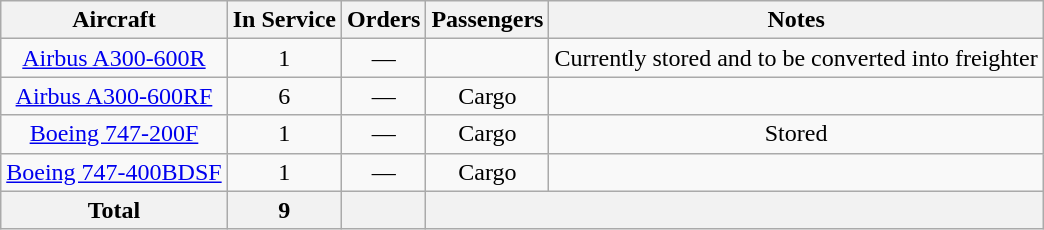<table class="wikitable" style="border-collapse:collapse;text-align:center">
<tr>
<th>Aircraft</th>
<th>In Service</th>
<th>Orders</th>
<th>Passengers</th>
<th>Notes</th>
</tr>
<tr>
<td><a href='#'>Airbus A300-600R</a></td>
<td>1</td>
<td>—</td>
<td></td>
<td>Currently stored and to be converted into freighter</td>
</tr>
<tr>
<td><a href='#'>Airbus A300-600RF</a></td>
<td>6</td>
<td>—</td>
<td class="unsortable"><abbr><div>Cargo</div></abbr></td>
<td></td>
</tr>
<tr>
<td><a href='#'>Boeing 747-200F</a></td>
<td>1</td>
<td>—</td>
<td class="unsortable"><abbr><div>Cargo</div></abbr></td>
<td>Stored</td>
</tr>
<tr>
<td><a href='#'>Boeing 747-400BDSF</a></td>
<td>1</td>
<td>—</td>
<td class="unsortable"><abbr><div>Cargo</div></abbr></td>
<td></td>
</tr>
<tr>
<th>Total</th>
<th>9</th>
<th></th>
<th colspan="2"></th>
</tr>
</table>
